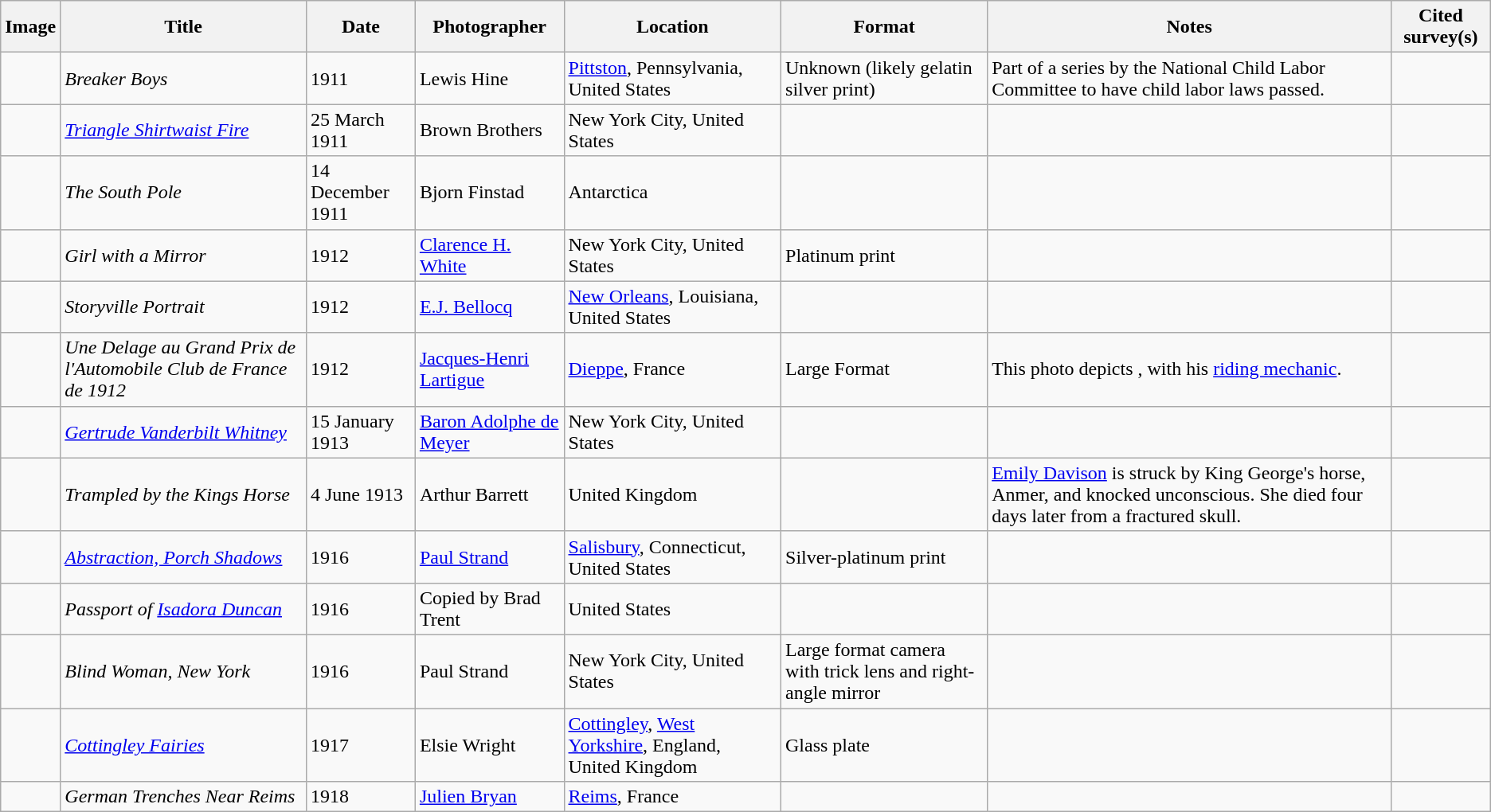<table class="wikitable">
<tr>
<th>Image</th>
<th>Title</th>
<th>Date</th>
<th>Photographer</th>
<th>Location</th>
<th>Format</th>
<th>Notes</th>
<th>Cited survey(s)</th>
</tr>
<tr>
<td></td>
<td><em>Breaker Boys</em></td>
<td>1911</td>
<td>Lewis Hine</td>
<td><a href='#'>Pittston</a>, Pennsylvania, United States</td>
<td>Unknown (likely gelatin silver print)</td>
<td>Part of a series by the National Child Labor Committee to have child labor laws passed.</td>
<td></td>
</tr>
<tr>
<td></td>
<td><em><a href='#'>Triangle Shirtwaist Fire</a></em></td>
<td>25 March 1911</td>
<td>Brown Brothers</td>
<td>New York City, United States</td>
<td></td>
<td></td>
<td></td>
</tr>
<tr>
<td></td>
<td><em>The South Pole</em></td>
<td>14 December 1911</td>
<td>Bjorn Finstad</td>
<td>Antarctica</td>
<td></td>
<td></td>
<td></td>
</tr>
<tr>
<td></td>
<td><em>Girl with a Mirror</em></td>
<td>1912</td>
<td><a href='#'>Clarence H. White</a></td>
<td>New York City, United States</td>
<td>Platinum print</td>
<td></td>
<td></td>
</tr>
<tr>
<td></td>
<td><em>Storyville Portrait</em></td>
<td>1912</td>
<td><a href='#'>E.J. Bellocq</a></td>
<td><a href='#'>New Orleans</a>, Louisiana, United States</td>
<td></td>
<td></td>
<td></td>
</tr>
<tr>
<td></td>
<td><em>Une Delage au Grand Prix de l'Automobile Club de France de 1912</em></td>
<td>1912</td>
<td><a href='#'>Jacques-Henri Lartigue</a></td>
<td><a href='#'>Dieppe</a>, France</td>
<td>Large Format</td>
<td>This photo depicts , with his <a href='#'>riding mechanic</a>.</td>
<td></td>
</tr>
<tr>
<td></td>
<td><em><a href='#'>Gertrude Vanderbilt Whitney</a></em></td>
<td>15 January 1913</td>
<td><a href='#'>Baron Adolphe de Meyer</a></td>
<td>New York City, United States</td>
<td></td>
<td></td>
<td></td>
</tr>
<tr>
<td></td>
<td><em>Trampled by the Kings Horse</em></td>
<td>4 June 1913</td>
<td>Arthur Barrett</td>
<td>United Kingdom</td>
<td></td>
<td><a href='#'>Emily Davison</a> is struck by King George's horse, Anmer, and knocked unconscious. She died four days later from a fractured skull.</td>
<td></td>
</tr>
<tr>
<td></td>
<td><em><a href='#'>Abstraction, Porch Shadows</a></em></td>
<td>1916</td>
<td><a href='#'>Paul Strand</a></td>
<td><a href='#'>Salisbury</a>, Connecticut, United States</td>
<td>Silver-platinum print</td>
<td></td>
<td></td>
</tr>
<tr>
<td></td>
<td><em>Passport of <a href='#'>Isadora Duncan</a></em></td>
<td>1916</td>
<td>Copied by Brad Trent</td>
<td>United States</td>
<td></td>
<td></td>
<td></td>
</tr>
<tr>
<td></td>
<td><em>Blind Woman, New York</em></td>
<td>1916</td>
<td>Paul Strand</td>
<td>New York City, United States</td>
<td>Large format camera with trick lens and right-angle mirror</td>
<td></td>
<td></td>
</tr>
<tr>
<td></td>
<td><em><a href='#'>Cottingley Fairies</a></em></td>
<td>1917</td>
<td>Elsie Wright</td>
<td><a href='#'>Cottingley</a>, <a href='#'>West Yorkshire</a>, England, United Kingdom</td>
<td>Glass plate</td>
<td></td>
<td></td>
</tr>
<tr>
<td></td>
<td><em>German Trenches Near Reims</em></td>
<td>1918</td>
<td><a href='#'>Julien Bryan</a></td>
<td><a href='#'>Reims</a>, France</td>
<td></td>
<td></td>
<td></td>
</tr>
</table>
